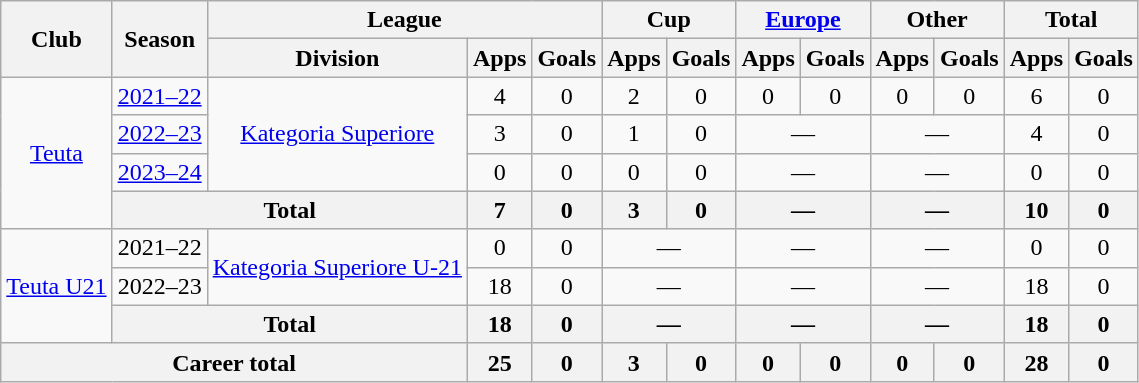<table class="wikitable" style="text-align:center">
<tr>
<th rowspan="2">Club</th>
<th rowspan="2">Season</th>
<th colspan="3">League</th>
<th colspan="2">Cup</th>
<th colspan="2"><a href='#'>Europe</a></th>
<th colspan="2">Other</th>
<th colspan="2">Total</th>
</tr>
<tr>
<th>Division</th>
<th>Apps</th>
<th>Goals</th>
<th>Apps</th>
<th>Goals</th>
<th>Apps</th>
<th>Goals</th>
<th>Apps</th>
<th>Goals</th>
<th>Apps</th>
<th>Goals</th>
</tr>
<tr>
<td rowspan="4" valign="center"><a href='#'>Teuta</a></td>
<td><a href='#'>2021–22</a></td>
<td rowspan="3" valign="center"><a href='#'>Kategoria Superiore</a></td>
<td>4</td>
<td>0</td>
<td>2</td>
<td>0</td>
<td>0</td>
<td>0</td>
<td>0</td>
<td>0</td>
<td>6</td>
<td>0</td>
</tr>
<tr>
<td><a href='#'>2022–23</a></td>
<td>3</td>
<td>0</td>
<td>1</td>
<td>0</td>
<td colspan="2">—</td>
<td colspan="2">—</td>
<td>4</td>
<td>0</td>
</tr>
<tr>
<td><a href='#'>2023–24</a></td>
<td>0</td>
<td>0</td>
<td>0</td>
<td>0</td>
<td colspan="2">—</td>
<td colspan="2">—</td>
<td>0</td>
<td>0</td>
</tr>
<tr>
<th colspan="2">Total</th>
<th>7</th>
<th>0</th>
<th>3</th>
<th>0</th>
<th colspan="2">—</th>
<th colspan="2">—</th>
<th>10</th>
<th>0</th>
</tr>
<tr>
<td rowspan="3" valign="center"><a href='#'>Teuta U21</a></td>
<td>2021–22</td>
<td rowspan="2" valign="center"><a href='#'>Kategoria Superiore U-21</a></td>
<td>0</td>
<td>0</td>
<td colspan="2">—</td>
<td colspan="2">—</td>
<td colspan="2">—</td>
<td>0</td>
<td>0</td>
</tr>
<tr>
<td>2022–23</td>
<td>18</td>
<td>0</td>
<td colspan="2">—</td>
<td colspan="2">—</td>
<td colspan="2">—</td>
<td>18</td>
<td>0</td>
</tr>
<tr>
<th colspan="2">Total</th>
<th>18</th>
<th>0</th>
<th colspan="2">—</th>
<th colspan="2">—</th>
<th colspan="2">—</th>
<th>18</th>
<th>0</th>
</tr>
<tr>
<th colspan="3">Career total</th>
<th>25</th>
<th>0</th>
<th>3</th>
<th>0</th>
<th>0</th>
<th>0</th>
<th>0</th>
<th>0</th>
<th>28</th>
<th>0</th>
</tr>
</table>
